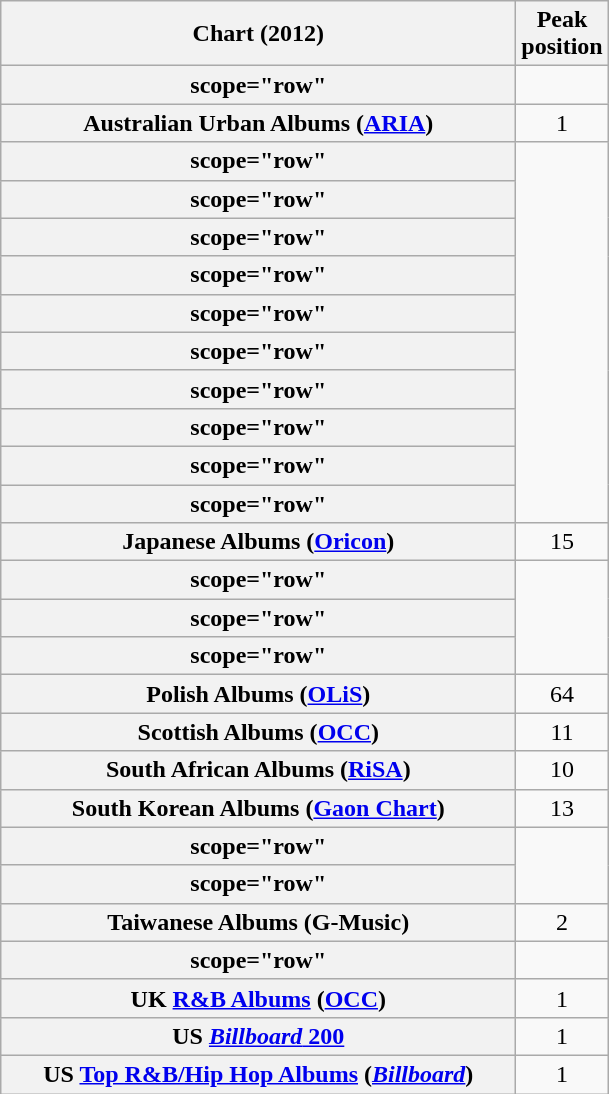<table class="wikitable plainrowheaders sortable" style="text-align:center;">
<tr>
<th scope="col" style="width:21em;">Chart (2012)</th>
<th scope="col">Peak<br>position</th>
</tr>
<tr>
<th>scope="row" </th>
</tr>
<tr>
<th scope="row">Australian Urban Albums (<a href='#'>ARIA</a>)</th>
<td>1</td>
</tr>
<tr>
<th>scope="row" </th>
</tr>
<tr>
<th>scope="row" </th>
</tr>
<tr>
<th>scope="row" </th>
</tr>
<tr>
<th>scope="row" </th>
</tr>
<tr>
<th>scope="row" </th>
</tr>
<tr>
<th>scope="row" </th>
</tr>
<tr>
<th>scope="row" </th>
</tr>
<tr>
<th>scope="row" </th>
</tr>
<tr>
<th>scope="row" </th>
</tr>
<tr>
<th>scope="row" </th>
</tr>
<tr>
<th scope="row">Japanese Albums (<a href='#'>Oricon</a>)</th>
<td style="text-align:center;">15</td>
</tr>
<tr>
<th>scope="row" </th>
</tr>
<tr>
<th>scope="row" </th>
</tr>
<tr>
<th>scope="row" </th>
</tr>
<tr>
<th scope="row">Polish Albums (<a href='#'>OLiS</a>)</th>
<td>64</td>
</tr>
<tr>
<th scope="row">Scottish Albums (<a href='#'>OCC</a>)</th>
<td>11</td>
</tr>
<tr>
<th scope="row">South African Albums (<a href='#'>RiSA</a>)</th>
<td>10</td>
</tr>
<tr>
<th scope="row">South Korean Albums (<a href='#'>Gaon Chart</a>)</th>
<td>13</td>
</tr>
<tr>
<th>scope="row" </th>
</tr>
<tr>
<th>scope="row" </th>
</tr>
<tr>
<th scope="row">Taiwanese Albums (G-Music)</th>
<td>2</td>
</tr>
<tr>
<th>scope="row" </th>
</tr>
<tr>
<th scope="row">UK <a href='#'>R&B Albums</a> (<a href='#'>OCC</a>)</th>
<td>1</td>
</tr>
<tr>
<th scope="row">US <a href='#'><em>Billboard</em> 200</a></th>
<td>1</td>
</tr>
<tr>
<th scope="row">US <a href='#'>Top R&B/Hip Hop Albums</a> (<em><a href='#'>Billboard</a></em>)</th>
<td>1</td>
</tr>
</table>
